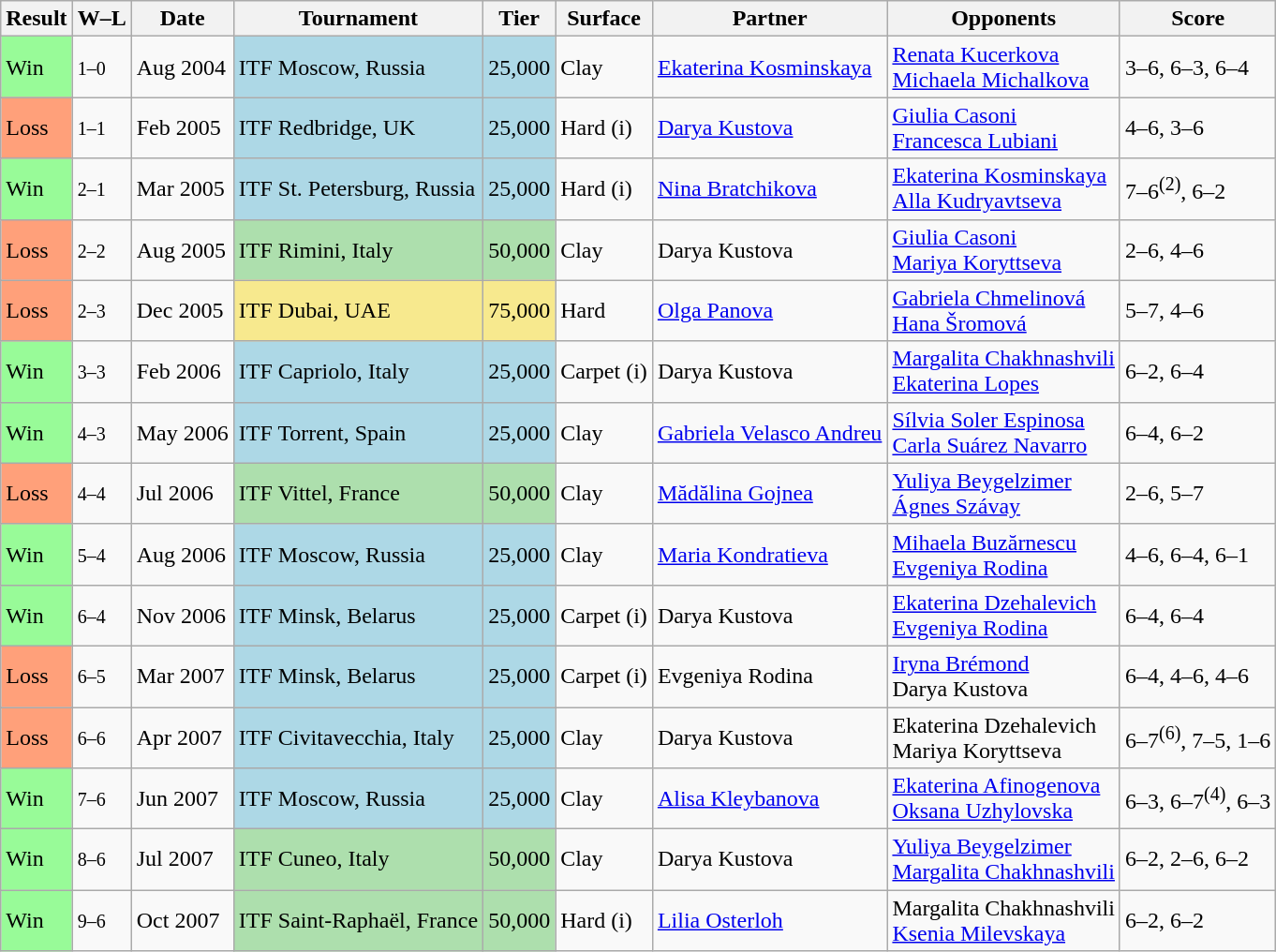<table class="sortable wikitable">
<tr>
<th>Result</th>
<th class=unsortable>W–L</th>
<th>Date</th>
<th>Tournament</th>
<th>Tier</th>
<th>Surface</th>
<th>Partner</th>
<th>Opponents</th>
<th class=unsortable>Score</th>
</tr>
<tr>
<td bgcolor=98FB98>Win</td>
<td><small>1–0</small></td>
<td>Aug 2004</td>
<td bgcolor=lightblue>ITF Moscow, Russia</td>
<td bgcolor=lightblue>25,000</td>
<td>Clay</td>
<td> <a href='#'>Ekaterina Kosminskaya</a></td>
<td> <a href='#'>Renata Kucerkova</a> <br>  <a href='#'>Michaela Michalkova</a></td>
<td>3–6, 6–3, 6–4</td>
</tr>
<tr>
<td bgcolor=FFA07A>Loss</td>
<td><small>1–1</small></td>
<td>Feb 2005</td>
<td bgcolor=lightblue>ITF Redbridge, UK</td>
<td bgcolor=lightblue>25,000</td>
<td>Hard (i)</td>
<td> <a href='#'>Darya Kustova</a></td>
<td> <a href='#'>Giulia Casoni</a> <br>  <a href='#'>Francesca Lubiani</a></td>
<td>4–6, 3–6</td>
</tr>
<tr =>
<td bgcolor=98FB98>Win</td>
<td><small>2–1</small></td>
<td>Mar 2005</td>
<td bgcolor=lightblue>ITF St. Petersburg, Russia</td>
<td bgcolor=lightblue>25,000</td>
<td>Hard (i)</td>
<td> <a href='#'>Nina Bratchikova</a></td>
<td> <a href='#'>Ekaterina Kosminskaya</a> <br>  <a href='#'>Alla Kudryavtseva</a></td>
<td>7–6<sup>(2)</sup>, 6–2</td>
</tr>
<tr>
<td bgcolor=FFA07A>Loss</td>
<td><small>2–2</small></td>
<td>Aug 2005</td>
<td bgcolor=addfad>ITF Rimini, Italy</td>
<td bgcolor=addfad>50,000</td>
<td>Clay</td>
<td> Darya Kustova</td>
<td> <a href='#'>Giulia Casoni</a> <br>  <a href='#'>Mariya Koryttseva</a></td>
<td>2–6, 4–6</td>
</tr>
<tr>
<td bgcolor=FFA07A>Loss</td>
<td><small>2–3</small></td>
<td>Dec 2005</td>
<td bgcolor=f7e98e>ITF Dubai, UAE</td>
<td bgcolor=f7e98e>75,000</td>
<td>Hard</td>
<td> <a href='#'>Olga Panova</a></td>
<td> <a href='#'>Gabriela Chmelinová</a> <br>  <a href='#'>Hana Šromová</a></td>
<td>5–7, 4–6</td>
</tr>
<tr>
<td bgcolor=98FB98>Win</td>
<td><small>3–3</small></td>
<td>Feb 2006</td>
<td bgcolor=lightblue>ITF Capriolo, Italy</td>
<td bgcolor=lightblue>25,000</td>
<td>Carpet (i)</td>
<td> Darya Kustova</td>
<td> <a href='#'>Margalita Chakhnashvili</a> <br>  <a href='#'>Ekaterina Lopes</a></td>
<td>6–2, 6–4</td>
</tr>
<tr>
<td bgcolor=98FB98>Win</td>
<td><small>4–3</small></td>
<td>May 2006</td>
<td bgcolor=lightblue>ITF Torrent, Spain</td>
<td bgcolor=lightblue>25,000</td>
<td>Clay</td>
<td> <a href='#'>Gabriela Velasco Andreu</a></td>
<td> <a href='#'>Sílvia Soler Espinosa</a> <br>  <a href='#'>Carla Suárez Navarro</a></td>
<td>6–4, 6–2</td>
</tr>
<tr>
<td bgcolor=FFA07A>Loss</td>
<td><small>4–4</small></td>
<td>Jul 2006</td>
<td bgcolor=addfad>ITF Vittel, France</td>
<td bgcolor=addfad>50,000</td>
<td>Clay</td>
<td> <a href='#'>Mădălina Gojnea</a></td>
<td> <a href='#'>Yuliya Beygelzimer</a> <br>  <a href='#'>Ágnes Szávay</a></td>
<td>2–6, 5–7</td>
</tr>
<tr>
<td bgcolor=98FB98>Win</td>
<td><small>5–4</small></td>
<td>Aug 2006</td>
<td bgcolor=lightblue>ITF Moscow, Russia</td>
<td bgcolor=lightblue>25,000</td>
<td>Clay</td>
<td> <a href='#'>Maria Kondratieva</a></td>
<td> <a href='#'>Mihaela Buzărnescu</a> <br>  <a href='#'>Evgeniya Rodina</a></td>
<td>4–6, 6–4, 6–1</td>
</tr>
<tr>
<td bgcolor=98FB98>Win</td>
<td><small>6–4</small></td>
<td>Nov 2006</td>
<td bgcolor=lightblue>ITF Minsk, Belarus</td>
<td bgcolor=lightblue>25,000</td>
<td>Carpet (i)</td>
<td> Darya Kustova</td>
<td> <a href='#'>Ekaterina Dzehalevich</a> <br>  <a href='#'>Evgeniya Rodina</a></td>
<td>6–4, 6–4</td>
</tr>
<tr>
<td bgcolor=FFA07A>Loss</td>
<td><small>6–5</small></td>
<td>Mar 2007</td>
<td bgcolor=lightblue>ITF Minsk, Belarus</td>
<td bgcolor=lightblue>25,000</td>
<td>Carpet (i)</td>
<td> Evgeniya Rodina</td>
<td> <a href='#'>Iryna Brémond</a> <br>  Darya Kustova</td>
<td>6–4, 4–6, 4–6</td>
</tr>
<tr>
<td bgcolor=FFA07A>Loss</td>
<td><small>6–6</small></td>
<td>Apr 2007</td>
<td bgcolor=lightblue>ITF Civitavecchia, Italy</td>
<td bgcolor=lightblue>25,000</td>
<td>Clay</td>
<td> Darya Kustova</td>
<td> Ekaterina Dzehalevich <br>  Mariya Koryttseva</td>
<td>6–7<sup>(6)</sup>, 7–5, 1–6</td>
</tr>
<tr>
<td bgcolor=98FB98>Win</td>
<td><small>7–6</small></td>
<td>Jun 2007</td>
<td bgcolor=lightblue>ITF Moscow, Russia</td>
<td bgcolor=lightblue>25,000</td>
<td>Clay</td>
<td> <a href='#'>Alisa Kleybanova</a></td>
<td> <a href='#'>Ekaterina Afinogenova</a> <br>  <a href='#'>Oksana Uzhylovska</a></td>
<td>6–3, 6–7<sup>(4)</sup>, 6–3</td>
</tr>
<tr>
<td bgcolor=98FB98>Win</td>
<td><small>8–6</small></td>
<td>Jul 2007</td>
<td bgcolor=addfad>ITF Cuneo, Italy</td>
<td bgcolor=addfad>50,000</td>
<td>Clay</td>
<td> Darya Kustova</td>
<td> <a href='#'>Yuliya Beygelzimer</a> <br>  <a href='#'>Margalita Chakhnashvili</a></td>
<td>6–2, 2–6, 6–2</td>
</tr>
<tr>
<td bgcolor=98FB98>Win</td>
<td><small>9–6</small></td>
<td>Oct 2007</td>
<td bgcolor=addfad>ITF Saint-Raphaël, France</td>
<td bgcolor=addfad>50,000</td>
<td>Hard (i)</td>
<td> <a href='#'>Lilia Osterloh</a></td>
<td> Margalita Chakhnashvili <br>  <a href='#'>Ksenia Milevskaya</a></td>
<td>6–2, 6–2</td>
</tr>
</table>
